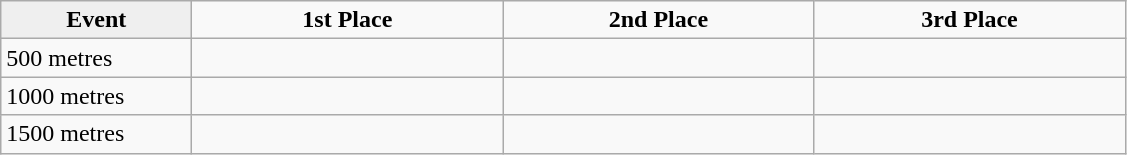<table class="wikitable">
<tr align=center>
<td width=120 bgcolor=efefef><strong>Event</strong></td>
<td colspan=1 width=200><strong>1st Place</strong></td>
<td colspan=1 width=200><strong>2nd Place</strong></td>
<td colspan=1 width=200><strong>3rd Place</strong></td>
</tr>
<tr>
<td>500 metres<br></td>
<td></td>
<td></td>
<td></td>
</tr>
<tr>
<td>1000 metres<br></td>
<td></td>
<td></td>
<td></td>
</tr>
<tr>
<td>1500 metres<br></td>
<td></td>
<td></td>
<td></td>
</tr>
</table>
